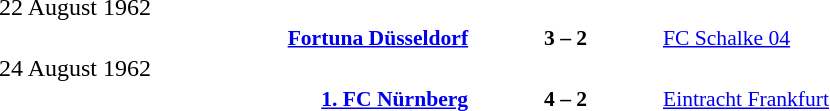<table width=100% cellspacing=1>
<tr>
<th width=25%></th>
<th width=10%></th>
<th width=25%></th>
<th></th>
</tr>
<tr>
<td>22 August 1962</td>
</tr>
<tr style=font-size:90%>
<td align=right><strong><a href='#'>Fortuna Düsseldorf</a></strong></td>
<td align=center><strong>3 – 2</strong></td>
<td><a href='#'>FC Schalke 04</a></td>
</tr>
<tr>
<td>24 August 1962</td>
</tr>
<tr style=font-size:90%>
<td align=right><strong><a href='#'>1. FC Nürnberg</a></strong></td>
<td align=center><strong>4 – 2</strong></td>
<td><a href='#'>Eintracht Frankfurt</a></td>
</tr>
</table>
